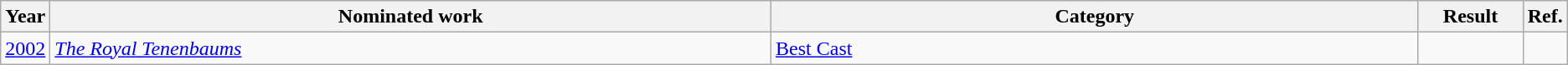<table class=wikitable>
<tr>
<th scope="col" style="width:1em;">Year</th>
<th scope="col" style="width:39em;">Nominated work</th>
<th scope="col" style="width:35em;">Category</th>
<th scope="col" style="width:5em;">Result</th>
<th scope="col" style="width:1em;">Ref.</th>
</tr>
<tr>
<td><a href='#'>2002</a></td>
<td><em><a href='#'>The Royal Tenenbaums</a></em></td>
<td><a href='#'>Best Cast</a></td>
<td></td>
<td></td>
</tr>
</table>
